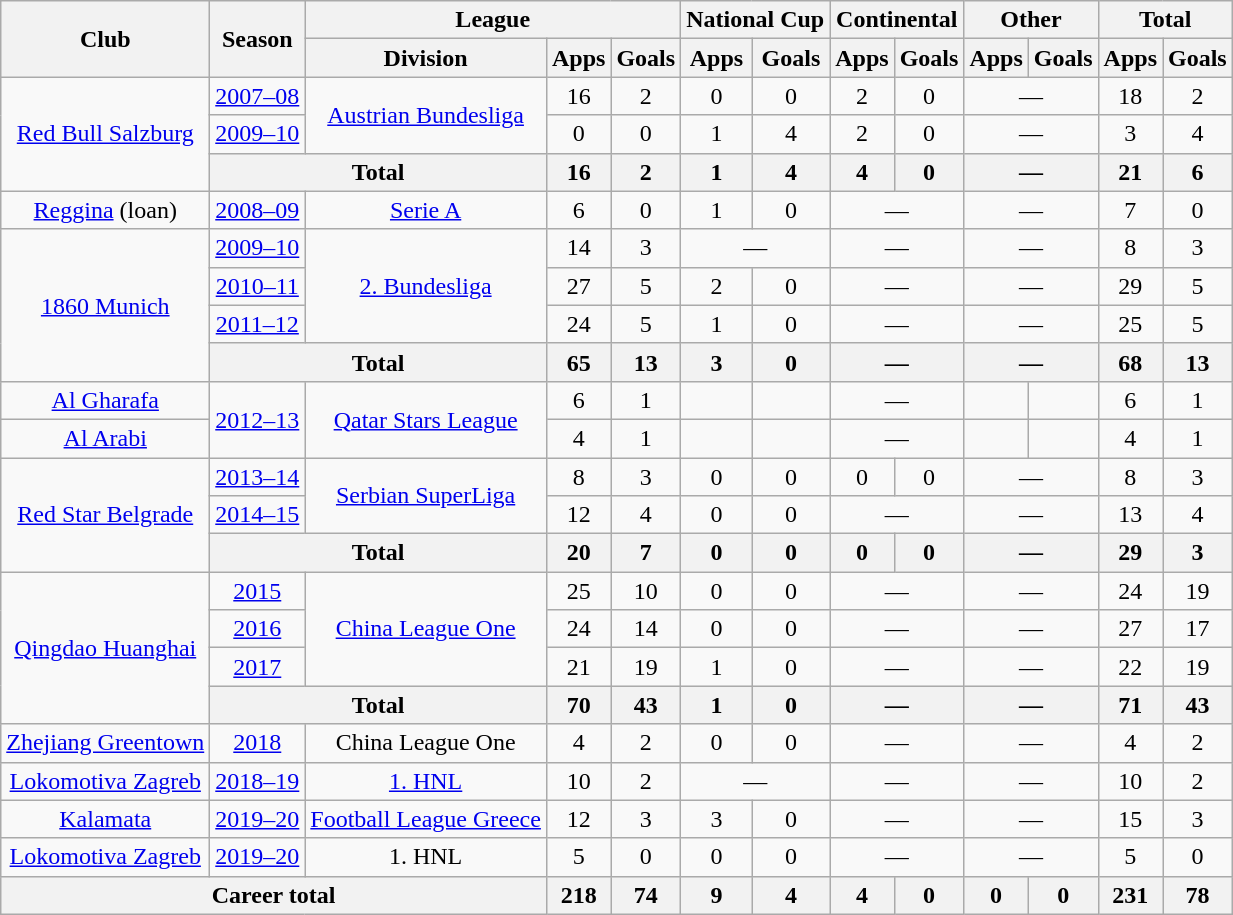<table class="wikitable" style="text-align:center">
<tr>
<th rowspan="2">Club</th>
<th rowspan="2">Season</th>
<th colspan="3">League</th>
<th colspan="2">National Cup</th>
<th colspan="2">Continental</th>
<th colspan="2">Other</th>
<th colspan="2">Total</th>
</tr>
<tr>
<th>Division</th>
<th>Apps</th>
<th>Goals</th>
<th>Apps</th>
<th>Goals</th>
<th>Apps</th>
<th>Goals</th>
<th>Apps</th>
<th>Goals</th>
<th>Apps</th>
<th>Goals</th>
</tr>
<tr>
<td rowspan="3"><a href='#'>Red Bull Salzburg</a></td>
<td><a href='#'>2007–08</a></td>
<td rowspan="2"><a href='#'>Austrian Bundesliga</a></td>
<td>16</td>
<td>2</td>
<td>0</td>
<td>0</td>
<td>2</td>
<td>0</td>
<td colspan="2">—</td>
<td>18</td>
<td>2</td>
</tr>
<tr>
<td><a href='#'>2009–10</a></td>
<td>0</td>
<td>0</td>
<td>1</td>
<td>4</td>
<td>2</td>
<td>0</td>
<td colspan="2">—</td>
<td>3</td>
<td>4</td>
</tr>
<tr>
<th colspan="2">Total</th>
<th>16</th>
<th>2</th>
<th>1</th>
<th>4</th>
<th>4</th>
<th>0</th>
<th colspan="2">—</th>
<th>21</th>
<th>6</th>
</tr>
<tr>
<td><a href='#'>Reggina</a> (loan)</td>
<td><a href='#'>2008–09</a></td>
<td><a href='#'>Serie A</a></td>
<td>6</td>
<td>0</td>
<td>1</td>
<td>0</td>
<td colspan="2">—</td>
<td colspan="2">—</td>
<td>7</td>
<td>0</td>
</tr>
<tr>
<td rowspan="4"><a href='#'>1860 Munich</a></td>
<td><a href='#'>2009–10</a></td>
<td rowspan="3"><a href='#'>2. Bundesliga</a></td>
<td>14</td>
<td>3</td>
<td colspan="2">—</td>
<td colspan="2">—</td>
<td colspan="2">—</td>
<td>8</td>
<td>3</td>
</tr>
<tr>
<td><a href='#'>2010–11</a></td>
<td>27</td>
<td>5</td>
<td>2</td>
<td>0</td>
<td colspan="2">—</td>
<td colspan="2">—</td>
<td>29</td>
<td>5</td>
</tr>
<tr>
<td><a href='#'>2011–12</a></td>
<td>24</td>
<td>5</td>
<td>1</td>
<td>0</td>
<td colspan="2">—</td>
<td colspan="2">—</td>
<td>25</td>
<td>5</td>
</tr>
<tr>
<th colspan="2">Total</th>
<th>65</th>
<th>13</th>
<th>3</th>
<th>0</th>
<th colspan="2">—</th>
<th colspan="2">—</th>
<th>68</th>
<th>13</th>
</tr>
<tr>
<td><a href='#'>Al Gharafa</a></td>
<td rowspan="2"><a href='#'>2012–13</a></td>
<td rowspan="2"><a href='#'>Qatar Stars League</a></td>
<td>6</td>
<td>1</td>
<td></td>
<td></td>
<td colspan="2">—</td>
<td></td>
<td></td>
<td>6</td>
<td>1</td>
</tr>
<tr>
<td><a href='#'>Al Arabi</a></td>
<td>4</td>
<td>1</td>
<td></td>
<td></td>
<td colspan="2">—</td>
<td></td>
<td></td>
<td>4</td>
<td>1</td>
</tr>
<tr>
<td rowspan="3"><a href='#'>Red Star Belgrade</a></td>
<td><a href='#'>2013–14</a></td>
<td rowspan="2"><a href='#'>Serbian SuperLiga</a></td>
<td>8</td>
<td>3</td>
<td>0</td>
<td>0</td>
<td>0</td>
<td>0</td>
<td colspan="2">—</td>
<td>8</td>
<td>3</td>
</tr>
<tr>
<td><a href='#'>2014–15</a></td>
<td>12</td>
<td>4</td>
<td>0</td>
<td>0</td>
<td colspan="2">—</td>
<td colspan="2">—</td>
<td>13</td>
<td>4</td>
</tr>
<tr>
<th colspan="2">Total</th>
<th>20</th>
<th>7</th>
<th>0</th>
<th>0</th>
<th>0</th>
<th>0</th>
<th colspan="2">—</th>
<th>29</th>
<th>3</th>
</tr>
<tr>
<td rowspan="4" valign="center"><a href='#'>Qingdao Huanghai</a></td>
<td><a href='#'>2015</a></td>
<td rowspan="3"><a href='#'>China League One</a></td>
<td>25</td>
<td>10</td>
<td>0</td>
<td>0</td>
<td colspan="2">—</td>
<td colspan="2">—</td>
<td>24</td>
<td>19</td>
</tr>
<tr>
<td><a href='#'>2016</a></td>
<td>24</td>
<td>14</td>
<td>0</td>
<td>0</td>
<td colspan="2">—</td>
<td colspan="2">—</td>
<td>27</td>
<td>17</td>
</tr>
<tr>
<td><a href='#'>2017</a></td>
<td>21</td>
<td>19</td>
<td>1</td>
<td>0</td>
<td colspan="2">—</td>
<td colspan="2">—</td>
<td>22</td>
<td>19</td>
</tr>
<tr>
<th colspan="2">Total</th>
<th>70</th>
<th>43</th>
<th>1</th>
<th>0</th>
<th colspan="2">—</th>
<th colspan="2">—</th>
<th>71</th>
<th>43</th>
</tr>
<tr>
<td><a href='#'>Zhejiang Greentown</a></td>
<td><a href='#'>2018</a></td>
<td>China League One</td>
<td>4</td>
<td>2</td>
<td>0</td>
<td>0</td>
<td colspan="2">—</td>
<td colspan="2">—</td>
<td>4</td>
<td>2</td>
</tr>
<tr>
<td><a href='#'>Lokomotiva Zagreb</a></td>
<td><a href='#'>2018–19</a></td>
<td><a href='#'>1. HNL</a></td>
<td>10</td>
<td>2</td>
<td colspan="2">—</td>
<td colspan="2">—</td>
<td colspan="2">—</td>
<td>10</td>
<td>2</td>
</tr>
<tr>
<td><a href='#'>Kalamata</a></td>
<td><a href='#'>2019–20</a></td>
<td><a href='#'>Football League Greece</a></td>
<td>12</td>
<td>3</td>
<td>3</td>
<td>0</td>
<td colspan="2">—</td>
<td colspan="2">—</td>
<td>15</td>
<td>3</td>
</tr>
<tr>
<td><a href='#'>Lokomotiva Zagreb</a></td>
<td><a href='#'>2019–20</a></td>
<td>1. HNL</td>
<td>5</td>
<td>0</td>
<td>0</td>
<td>0</td>
<td colspan="2">—</td>
<td colspan="2">—</td>
<td>5</td>
<td>0</td>
</tr>
<tr>
<th colspan="3">Career total</th>
<th>218</th>
<th>74</th>
<th>9</th>
<th>4</th>
<th>4</th>
<th>0</th>
<th>0</th>
<th>0</th>
<th>231</th>
<th>78</th>
</tr>
</table>
